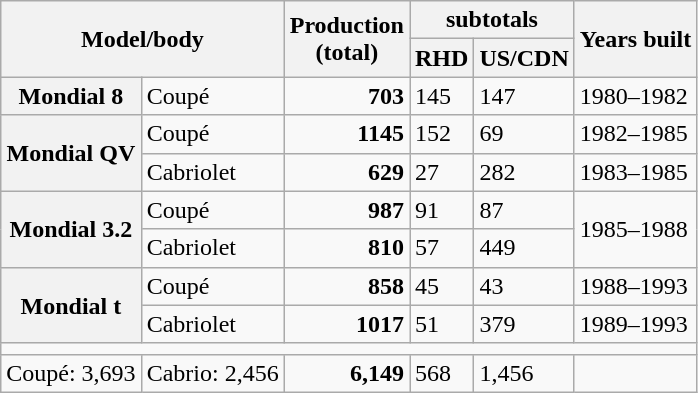<table class="wikitable">
<tr>
<th colspan = 2 rowspan = 2>Model/body</th>
<th rowspan = 2>Production<br>(total)</th>
<th colspan = 2>subtotals</th>
<th rowspan = 2>Years built</th>
</tr>
<tr>
<th>RHD</th>
<th>US/CDN</th>
</tr>
<tr>
<th>Mondial 8</th>
<td>Coupé</td>
<td align=right><strong>703</strong></td>
<td>145</td>
<td>147</td>
<td>1980–1982</td>
</tr>
<tr>
<th rowspan = "2">Mondial QV</th>
<td>Coupé</td>
<td align=right><strong>1145</strong></td>
<td>152</td>
<td>69</td>
<td>1982–1985</td>
</tr>
<tr>
<td>Cabriolet</td>
<td align=right><strong>629</strong></td>
<td>27</td>
<td>282</td>
<td>1983–1985</td>
</tr>
<tr>
<th rowspan = "2">Mondial 3.2</th>
<td>Coupé</td>
<td align=right><strong>987</strong></td>
<td>91</td>
<td>87</td>
<td rowspan = "2">1985–1988</td>
</tr>
<tr>
<td>Cabriolet</td>
<td align=right><strong>810</strong></td>
<td>57</td>
<td>449</td>
</tr>
<tr>
<th rowspan = "2">Mondial t</th>
<td>Coupé</td>
<td align=right><strong>858</strong></td>
<td>45</td>
<td>43</td>
<td>1988–1993</td>
</tr>
<tr>
<td>Cabriolet</td>
<td align=right><strong>1017</strong></td>
<td>51</td>
<td>379</td>
<td>1989–1993</td>
</tr>
<tr>
<td colspan = 6></td>
</tr>
<tr>
<td>Coupé: 3,693</td>
<td>Cabrio: 2,456</td>
<td align=right><strong>6,149</strong></td>
<td>568</td>
<td>1,456</td>
<td></td>
</tr>
</table>
